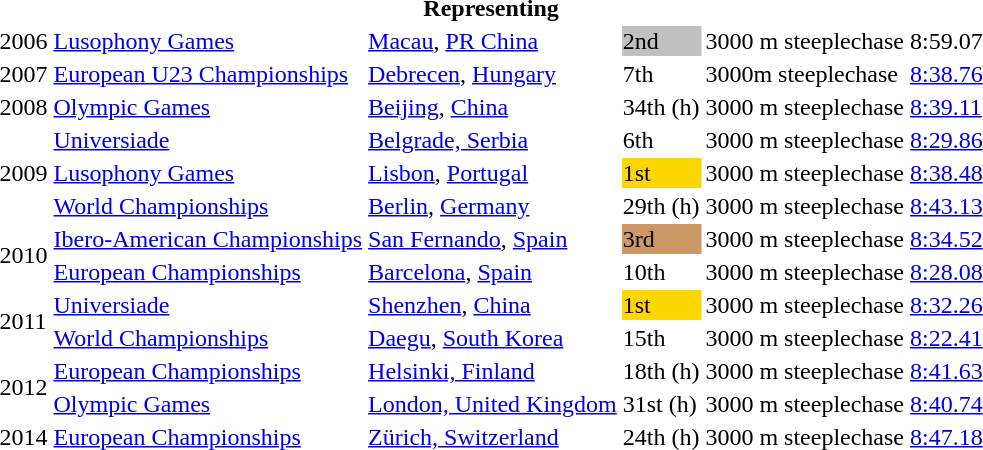<table>
<tr>
<th colspan="6">Representing </th>
</tr>
<tr>
<td>2006</td>
<td><a href='#'>Lusophony Games</a></td>
<td><a href='#'>Macau</a>, <a href='#'>PR China</a></td>
<td bgcolor="silver">2nd</td>
<td>3000 m steeplechase</td>
<td>8:59.07</td>
</tr>
<tr>
<td>2007</td>
<td><a href='#'>European U23 Championships</a></td>
<td><a href='#'>Debrecen</a>, <a href='#'>Hungary</a></td>
<td>7th</td>
<td>3000m steeplechase</td>
<td><a href='#'>8:38.76</a></td>
</tr>
<tr>
<td>2008</td>
<td><a href='#'>Olympic Games</a></td>
<td><a href='#'>Beijing</a>, <a href='#'>China</a></td>
<td>34th (h)</td>
<td>3000 m steeplechase</td>
<td><a href='#'>8:39.11</a></td>
</tr>
<tr>
<td rowspan=3>2009</td>
<td><a href='#'>Universiade</a></td>
<td><a href='#'>Belgrade, Serbia</a></td>
<td>6th</td>
<td>3000 m steeplechase</td>
<td><a href='#'>8:29.86</a></td>
</tr>
<tr>
<td><a href='#'>Lusophony Games</a></td>
<td><a href='#'>Lisbon</a>, <a href='#'>Portugal</a></td>
<td bgcolor="gold">1st</td>
<td>3000 m steeplechase</td>
<td><a href='#'>8:38.48</a></td>
</tr>
<tr>
<td><a href='#'>World Championships</a></td>
<td><a href='#'>Berlin</a>, <a href='#'>Germany</a></td>
<td>29th (h)</td>
<td>3000 m steeplechase</td>
<td><a href='#'>8:43.13</a></td>
</tr>
<tr>
<td rowspan=2>2010</td>
<td><a href='#'>Ibero-American Championships</a></td>
<td><a href='#'>San Fernando</a>, <a href='#'>Spain</a></td>
<td bgcolor="cc9966">3rd</td>
<td>3000 m steeplechase</td>
<td><a href='#'>8:34.52</a></td>
</tr>
<tr>
<td><a href='#'>European Championships</a></td>
<td><a href='#'>Barcelona</a>, <a href='#'>Spain</a></td>
<td>10th</td>
<td>3000 m steeplechase</td>
<td><a href='#'>8:28.08</a></td>
</tr>
<tr>
<td rowspan=2>2011</td>
<td><a href='#'>Universiade</a></td>
<td><a href='#'>Shenzhen</a>, <a href='#'>China</a></td>
<td bgcolor="gold">1st</td>
<td>3000 m steeplechase</td>
<td><a href='#'>8:32.26</a></td>
</tr>
<tr>
<td><a href='#'>World Championships</a></td>
<td><a href='#'>Daegu</a>, <a href='#'>South Korea</a></td>
<td>15th</td>
<td>3000 m steeplechase</td>
<td><a href='#'>8:22.41</a></td>
</tr>
<tr>
<td rowspan=2>2012</td>
<td><a href='#'>European Championships</a></td>
<td><a href='#'>Helsinki, Finland</a></td>
<td>18th (h)</td>
<td>3000 m steeplechase</td>
<td><a href='#'>8:41.63</a></td>
</tr>
<tr>
<td><a href='#'>Olympic Games</a></td>
<td><a href='#'>London, United Kingdom</a></td>
<td>31st (h)</td>
<td>3000 m steeplechase</td>
<td><a href='#'>8:40.74</a></td>
</tr>
<tr>
<td>2014</td>
<td><a href='#'>European Championships</a></td>
<td><a href='#'>Zürich, Switzerland</a></td>
<td>24th (h)</td>
<td>3000 m steeplechase</td>
<td><a href='#'>8:47.18</a></td>
</tr>
</table>
